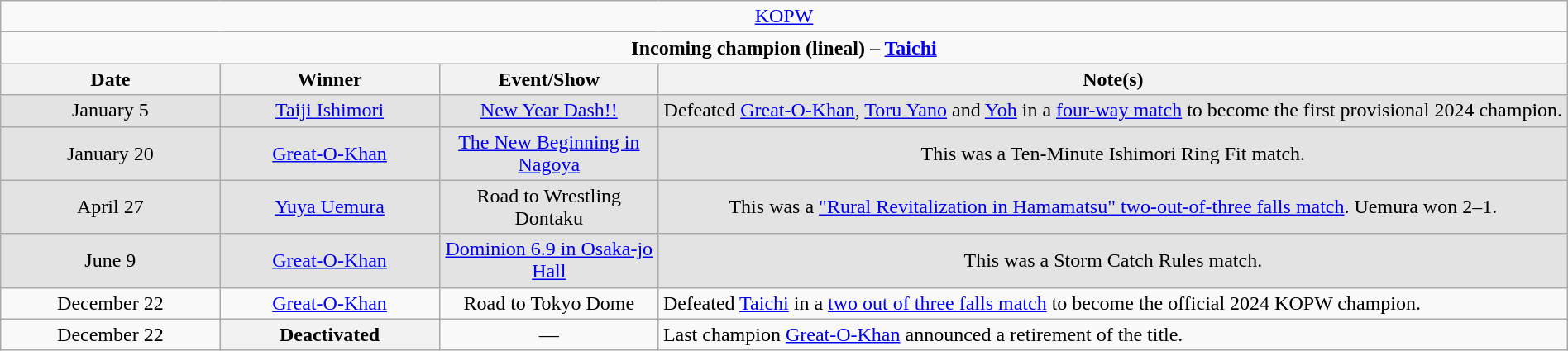<table class="wikitable" style="text-align:center; width:100%;">
<tr>
<td colspan="4" style="text-align: center;"><a href='#'>KOPW</a></td>
</tr>
<tr>
<td colspan="4" style="text-align: center;"><strong>Incoming champion (lineal) – <a href='#'>Taichi</a></strong></td>
</tr>
<tr>
<th width=14%>Date</th>
<th width=14%>Winner</th>
<th width=14%>Event/Show</th>
<th width=58%>Note(s)</th>
</tr>
<tr>
<td style="background-color:#e3e3e3">January 5</td>
<td style="background-color:#e3e3e3"><a href='#'>Taiji Ishimori</a></td>
<td style="background-color:#e3e3e3"><a href='#'>New Year Dash!!</a></td>
<td style="background-color:#e3e3e3">Defeated <a href='#'>Great-O-Khan</a>, <a href='#'>Toru Yano</a> and <a href='#'>Yoh</a> in a <a href='#'>four-way match</a> to become the first provisional 2024 champion.</td>
</tr>
<tr>
<td style="background-color:#e3e3e3">January 20</td>
<td style="background-color:#e3e3e3"><a href='#'>Great-O-Khan</a></td>
<td style="background-color:#e3e3e3"><a href='#'>The New Beginning in Nagoya</a></td>
<td style="background-color:#e3e3e3">This was a Ten-Minute Ishimori Ring Fit match.</td>
</tr>
<tr>
<td style="background-color:#e3e3e3">April 27</td>
<td style="background-color:#e3e3e3"><a href='#'>Yuya Uemura</a></td>
<td style="background-color:#e3e3e3">Road to Wrestling Dontaku<br></td>
<td style="background-color:#e3e3e3">This was a <a href='#'>"Rural Revitalization in Hamamatsu" two-out-of-three falls match</a>. Uemura won 2–1.</td>
</tr>
<tr>
<td style="background-color:#e3e3e3">June 9</td>
<td style="background-color:#e3e3e3"><a href='#'>Great-O-Khan</a></td>
<td style="background-color:#e3e3e3"><a href='#'>Dominion 6.9 in Osaka-jo Hall</a></td>
<td style="background-color:#e3e3e3">This was a Storm Catch Rules match.</td>
</tr>
<tr>
<td>December 22</td>
<td><a href='#'>Great-O-Khan</a></td>
<td>Road to Tokyo Dome<br></td>
<td align=left>Defeated <a href='#'>Taichi</a> in a <a href='#'>two out of three falls match</a> to become the official 2024 KOPW champion.</td>
</tr>
<tr>
<td>December 22</td>
<th><strong>Deactivated</strong></th>
<td>—</td>
<td align=left>Last champion <a href='#'>Great-O-Khan</a> announced a retirement of the title.</td>
</tr>
</table>
